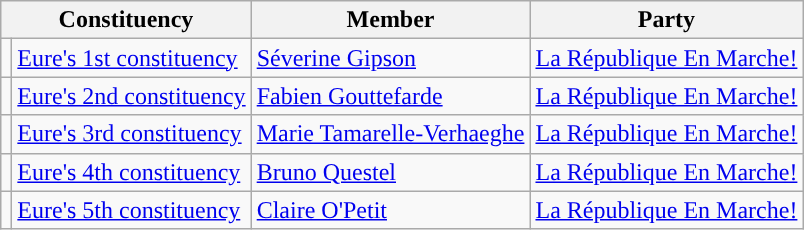<table class="wikitable">
<tr>
<th colspan="2">Constituency</th>
<th>Member</th>
<th>Party</th>
</tr>
<tr>
<td style="background-color: "></td>
<td><a href='#'>Eure's 1st constituency</a></td>
<td><a href='#'>Séverine Gipson</a></td>
<td><a href='#'>La République En Marche!</a></td>
</tr>
<tr>
<td style="background-color: "></td>
<td><a href='#'>Eure's 2nd constituency</a></td>
<td><a href='#'>Fabien Gouttefarde</a></td>
<td><a href='#'>La République En Marche!</a></td>
</tr>
<tr>
<td style="background-color: "></td>
<td><a href='#'>Eure's 3rd constituency</a></td>
<td><a href='#'>Marie Tamarelle-Verhaeghe</a></td>
<td><a href='#'>La République En Marche!</a></td>
</tr>
<tr>
<td style="background-color: "></td>
<td><a href='#'>Eure's 4th constituency</a></td>
<td><a href='#'>Bruno Questel</a></td>
<td><a href='#'>La République En Marche!</a></td>
</tr>
<tr>
<td style="background-color: "></td>
<td><a href='#'>Eure's 5th constituency</a></td>
<td><a href='#'>Claire O'Petit</a></td>
<td><a href='#'>La République En Marche!</a></td>
</tr>
</table>
